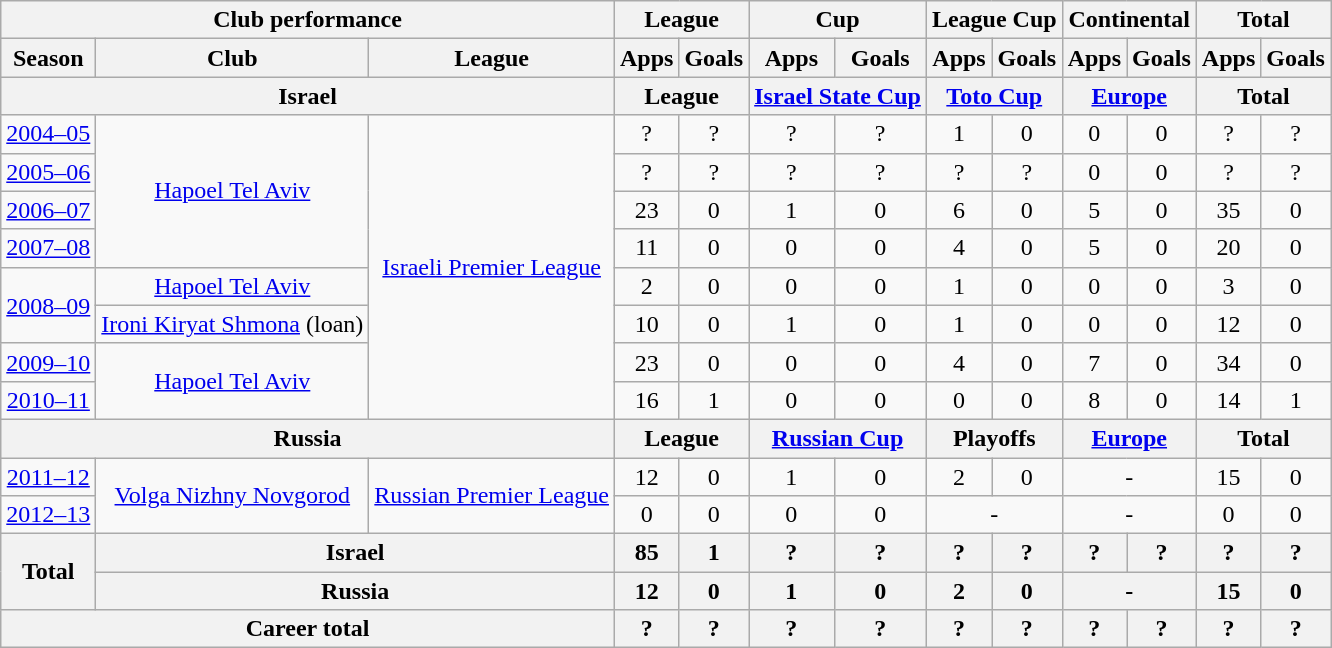<table class="wikitable" style="text-align:center">
<tr>
<th colspan=3>Club performance</th>
<th colspan=2>League</th>
<th colspan=2>Cup</th>
<th colspan=2>League Cup</th>
<th colspan=2>Continental</th>
<th colspan=2>Total</th>
</tr>
<tr>
<th>Season</th>
<th>Club</th>
<th>League</th>
<th>Apps</th>
<th>Goals</th>
<th>Apps</th>
<th>Goals</th>
<th>Apps</th>
<th>Goals</th>
<th>Apps</th>
<th>Goals</th>
<th>Apps</th>
<th>Goals</th>
</tr>
<tr>
<th colspan=3>Israel</th>
<th colspan=2>League</th>
<th colspan=2><a href='#'>Israel State Cup</a></th>
<th colspan=2><a href='#'>Toto Cup</a></th>
<th colspan=2><a href='#'>Europe</a></th>
<th colspan=2>Total</th>
</tr>
<tr>
<td><a href='#'>2004–05</a></td>
<td rowspan="4"><a href='#'>Hapoel Tel Aviv</a></td>
<td rowspan="8"><a href='#'>Israeli Premier League</a></td>
<td>?</td>
<td>?</td>
<td>?</td>
<td>?</td>
<td>1</td>
<td>0</td>
<td>0</td>
<td>0</td>
<td>?</td>
<td>?</td>
</tr>
<tr>
<td><a href='#'>2005–06</a></td>
<td>?</td>
<td>?</td>
<td>?</td>
<td>?</td>
<td>?</td>
<td>?</td>
<td>0</td>
<td>0</td>
<td>?</td>
<td>?</td>
</tr>
<tr>
<td><a href='#'>2006–07</a></td>
<td>23</td>
<td>0</td>
<td>1</td>
<td>0</td>
<td>6</td>
<td>0</td>
<td>5</td>
<td>0</td>
<td>35</td>
<td>0</td>
</tr>
<tr>
<td><a href='#'>2007–08</a></td>
<td>11</td>
<td>0</td>
<td>0</td>
<td>0</td>
<td>4</td>
<td>0</td>
<td>5</td>
<td>0</td>
<td>20</td>
<td>0</td>
</tr>
<tr>
<td rowspan="2"><a href='#'>2008–09</a></td>
<td><a href='#'>Hapoel Tel Aviv</a></td>
<td>2</td>
<td>0</td>
<td>0</td>
<td>0</td>
<td>1</td>
<td>0</td>
<td>0</td>
<td>0</td>
<td>3</td>
<td>0</td>
</tr>
<tr>
<td><a href='#'>Ironi Kiryat Shmona</a> (loan)</td>
<td>10</td>
<td>0</td>
<td>1</td>
<td>0</td>
<td>1</td>
<td>0</td>
<td>0</td>
<td>0</td>
<td>12</td>
<td>0</td>
</tr>
<tr>
<td><a href='#'>2009–10</a></td>
<td rowspan="2"><a href='#'>Hapoel Tel Aviv</a></td>
<td>23</td>
<td>0</td>
<td>0</td>
<td>0</td>
<td>4</td>
<td>0</td>
<td>7</td>
<td>0</td>
<td>34</td>
<td>0</td>
</tr>
<tr>
<td><a href='#'>2010–11</a></td>
<td>16</td>
<td>1</td>
<td>0</td>
<td>0</td>
<td>0</td>
<td>0</td>
<td>8</td>
<td>0</td>
<td>14</td>
<td>1</td>
</tr>
<tr>
<th colspan=3>Russia</th>
<th colspan=2>League</th>
<th colspan=2><a href='#'>Russian Cup</a></th>
<th colspan=2>Playoffs</th>
<th colspan=2><a href='#'>Europe</a></th>
<th colspan=2>Total</th>
</tr>
<tr>
<td><a href='#'>2011–12</a></td>
<td rowspan="2"><a href='#'>Volga Nizhny Novgorod</a></td>
<td rowspan="2"><a href='#'>Russian Premier League</a></td>
<td>12</td>
<td>0</td>
<td>1</td>
<td>0</td>
<td>2</td>
<td>0</td>
<td colspan="2">-</td>
<td>15</td>
<td>0</td>
</tr>
<tr>
<td><a href='#'>2012–13</a></td>
<td>0</td>
<td>0</td>
<td>0</td>
<td>0</td>
<td colspan="2">-</td>
<td colspan="2">-</td>
<td>0</td>
<td>0</td>
</tr>
<tr>
<th rowspan=2>Total</th>
<th colspan=2>Israel</th>
<th>85</th>
<th>1</th>
<th>?</th>
<th>?</th>
<th>?</th>
<th>?</th>
<th>?</th>
<th>?</th>
<th>?</th>
<th>?</th>
</tr>
<tr>
<th colspan=2>Russia</th>
<th>12</th>
<th>0</th>
<th>1</th>
<th>0</th>
<th>2</th>
<th>0</th>
<th colspan="2">-</th>
<th>15</th>
<th>0</th>
</tr>
<tr>
<th colspan=3>Career total</th>
<th>?</th>
<th>?</th>
<th>?</th>
<th>?</th>
<th>?</th>
<th>?</th>
<th>?</th>
<th>?</th>
<th>?</th>
<th>?</th>
</tr>
</table>
